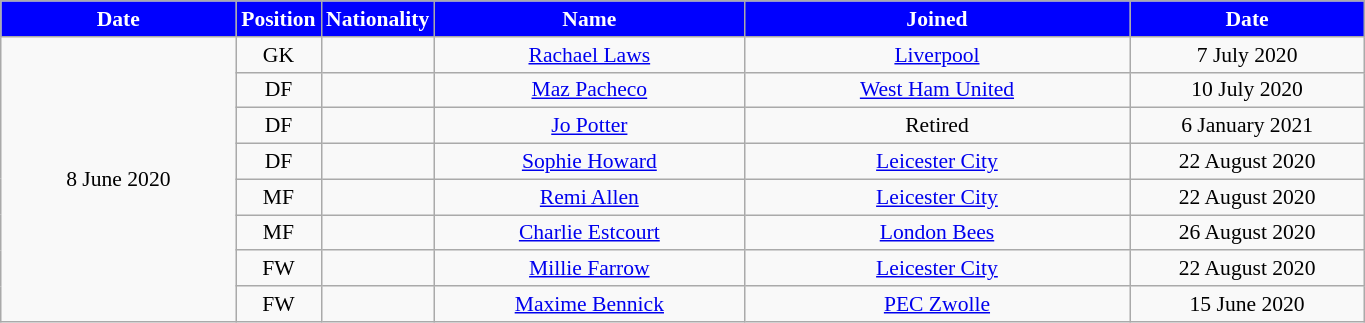<table class="wikitable"  style="text-align:center; font-size:90%; ">
<tr>
<th style="background:#00f; color:white; width:150px;">Date</th>
<th style="background:#00f; color:white; width:50px;">Position</th>
<th style="background:#00f; color:white; width:50px;">Nationality</th>
<th style="background:#00f; color:white; width:200px;">Name</th>
<th style="background:#00f; color:white; width:250px;">Joined</th>
<th style="background:#00f; color:white; width:150px;">Date</th>
</tr>
<tr>
<td rowspan="8">8 June 2020</td>
<td>GK</td>
<td></td>
<td><a href='#'>Rachael Laws</a></td>
<td><a href='#'>Liverpool</a></td>
<td>7 July 2020</td>
</tr>
<tr>
<td>DF</td>
<td></td>
<td><a href='#'>Maz Pacheco</a></td>
<td><a href='#'>West Ham United</a></td>
<td>10 July 2020</td>
</tr>
<tr>
<td>DF</td>
<td></td>
<td><a href='#'>Jo Potter</a></td>
<td>Retired</td>
<td>6 January 2021</td>
</tr>
<tr>
<td>DF</td>
<td></td>
<td><a href='#'>Sophie Howard</a></td>
<td><a href='#'>Leicester City</a></td>
<td>22 August 2020</td>
</tr>
<tr>
<td>MF</td>
<td></td>
<td><a href='#'>Remi Allen</a></td>
<td><a href='#'>Leicester City</a></td>
<td>22 August 2020</td>
</tr>
<tr>
<td>MF</td>
<td></td>
<td><a href='#'>Charlie Estcourt</a></td>
<td><a href='#'>London Bees</a></td>
<td>26 August 2020</td>
</tr>
<tr>
<td>FW</td>
<td></td>
<td><a href='#'>Millie Farrow</a></td>
<td><a href='#'>Leicester City</a></td>
<td>22 August 2020</td>
</tr>
<tr>
<td>FW</td>
<td></td>
<td><a href='#'>Maxime Bennick</a></td>
<td><a href='#'>PEC Zwolle</a></td>
<td>15 June 2020</td>
</tr>
</table>
